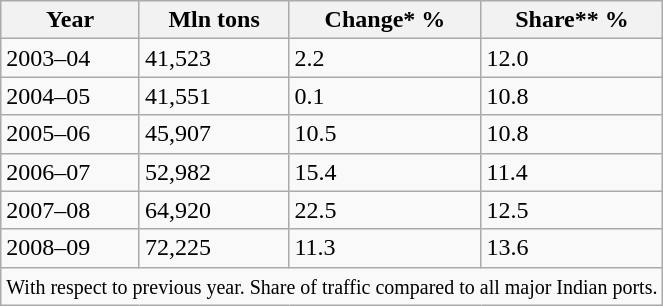<table class="wikitable">
<tr>
<th>Year</th>
<th>Mln tons</th>
<th>Change* %</th>
<th>Share** %</th>
</tr>
<tr>
<td>2003–04</td>
<td>41,523</td>
<td>2.2</td>
<td>12.0</td>
</tr>
<tr>
<td>2004–05</td>
<td>41,551</td>
<td>0.1</td>
<td>10.8</td>
</tr>
<tr>
<td>2005–06</td>
<td>45,907</td>
<td>10.5</td>
<td>10.8</td>
</tr>
<tr>
<td>2006–07</td>
<td>52,982</td>
<td>15.4</td>
<td>11.4</td>
</tr>
<tr>
<td>2007–08</td>
<td>64,920</td>
<td>22.5</td>
<td>12.5</td>
</tr>
<tr>
<td>2008–09</td>
<td>72,225</td>
<td>11.3</td>
<td>13.6</td>
</tr>
<tr>
<td colspan="4"><small> With respect to previous year.</small><small> Share of traffic compared to all major Indian ports.</small></td>
</tr>
</table>
